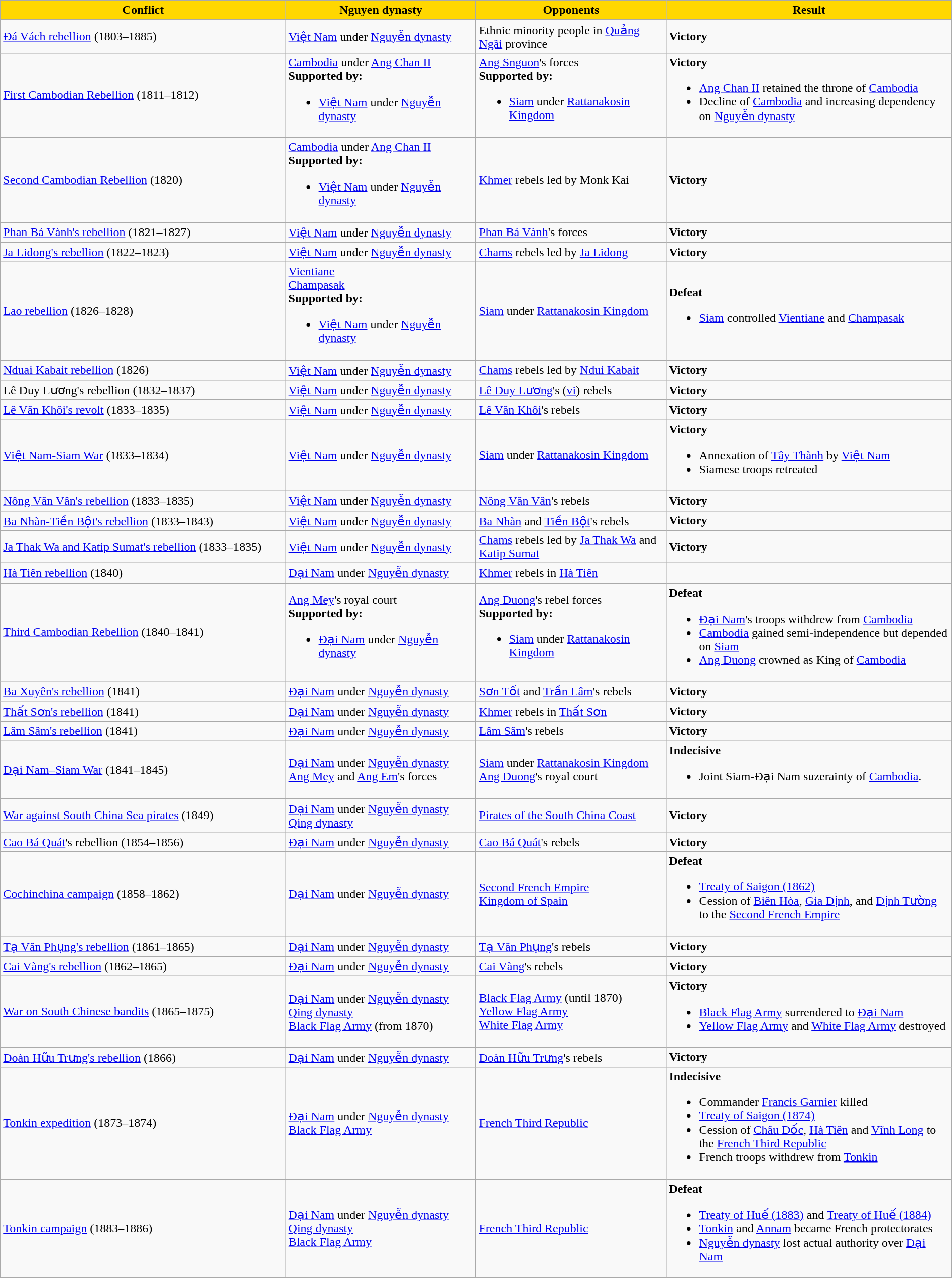<table class="wikitable" width="100%">
<tr>
<th style="background:#FFD700" width="30%"><span> Conflict </span></th>
<th style="background:#FFD700" width="20%"><span> Nguyen dynasty</span></th>
<th style="background:#FFD700" width="20%"><span> Opponents </span></th>
<th style="background:#FFD700" width="30%"><span> Result </span></th>
</tr>
<tr>
<td><a href='#'>Đá Vách rebellion</a> (1803–1885)</td>
<td><a href='#'>Việt Nam</a> under <a href='#'>Nguyễn dynasty</a></td>
<td>Ethnic minority people in <a href='#'>Quảng Ngãi</a> province</td>
<td><strong>Victory</strong></td>
</tr>
<tr>
<td><a href='#'>First Cambodian Rebellion</a> (1811–1812)</td>
<td> <a href='#'>Cambodia</a> under <a href='#'>Ang Chan II</a> <br> <strong>Supported by:</strong><br><ul><li><a href='#'>Việt Nam</a> under <a href='#'>Nguyễn dynasty</a></li></ul></td>
<td> <a href='#'>Ang Snguon</a>'s forces <br> <strong>Supported by:</strong><br><ul><li> <a href='#'>Siam</a> under <a href='#'>Rattanakosin Kingdom</a></li></ul></td>
<td><strong>Victory</strong><br><ul><li><a href='#'>Ang Chan II</a> retained the throne of <a href='#'>Cambodia</a></li><li>Decline of <a href='#'>Cambodia</a> and increasing dependency on <a href='#'>Nguyễn dynasty</a></li></ul></td>
</tr>
<tr>
<td><a href='#'>Second Cambodian Rebellion</a> (1820)</td>
<td> <a href='#'>Cambodia</a> under <a href='#'>Ang Chan II</a> <br> <strong>Supported by:</strong><br><ul><li> <a href='#'>Việt Nam</a> under <a href='#'>Nguyễn dynasty</a></li></ul></td>
<td><a href='#'>Khmer</a> rebels led by Monk Kai</td>
<td><strong>Victory</strong></td>
</tr>
<tr>
<td><a href='#'>Phan Bá Vành's rebellion</a> (1821–1827)</td>
<td> <a href='#'>Việt Nam</a> under <a href='#'>Nguyễn dynasty</a></td>
<td><a href='#'>Phan Bá Vành</a>'s forces</td>
<td><strong>Victory</strong></td>
</tr>
<tr>
<td><a href='#'>Ja Lidong's rebellion</a> (1822–1823)</td>
<td> <a href='#'>Việt Nam</a> under <a href='#'>Nguyễn dynasty</a></td>
<td><a href='#'>Chams</a> rebels led by <a href='#'>Ja Lidong</a></td>
<td><strong>Victory</strong></td>
</tr>
<tr>
<td><a href='#'>Lao rebellion</a> (1826–1828)</td>
<td> <a href='#'>Vientiane</a> <br>  <a href='#'>Champasak</a> <br> <strong>Supported by:</strong><br><ul><li> <a href='#'>Việt Nam</a> under <a href='#'>Nguyễn dynasty</a></li></ul></td>
<td> <a href='#'>Siam</a> under <a href='#'>Rattanakosin Kingdom</a></td>
<td><strong>Defeat</strong><br><ul><li><a href='#'>Siam</a> controlled <a href='#'>Vientiane</a> and <a href='#'>Champasak</a></li></ul></td>
</tr>
<tr>
<td><a href='#'>Nduai Kabait rebellion</a> (1826)</td>
<td> <a href='#'>Việt Nam</a> under <a href='#'>Nguyễn dynasty</a></td>
<td><a href='#'>Chams</a> rebels led by <a href='#'>Ndui Kabait</a></td>
<td><strong>Victory</strong></td>
</tr>
<tr>
<td>Lê Duy Lương's rebellion (1832–1837)</td>
<td> <a href='#'>Việt Nam</a> under <a href='#'>Nguyễn dynasty</a></td>
<td><a href='#'>Lê Duy Lương</a>'s (<a href='#'>vi</a>) rebels</td>
<td><strong>Victory</strong></td>
</tr>
<tr>
<td><a href='#'>Lê Văn Khôi's revolt</a> (1833–1835)</td>
<td> <a href='#'>Việt Nam</a> under <a href='#'>Nguyễn dynasty</a></td>
<td><a href='#'>Lê Văn Khôi</a>'s rebels</td>
<td><strong>Victory</strong></td>
</tr>
<tr>
<td><a href='#'>Việt Nam-Siam War</a> (1833–1834)</td>
<td> <a href='#'>Việt Nam</a> under <a href='#'>Nguyễn dynasty</a></td>
<td> <a href='#'>Siam</a> under <a href='#'>Rattanakosin Kingdom</a></td>
<td><strong>Victory</strong><br><ul><li>Annexation of <a href='#'>Tây Thành</a> by <a href='#'>Việt Nam</a></li><li>Siamese troops retreated</li></ul></td>
</tr>
<tr>
<td><a href='#'>Nông Văn Vân's rebellion</a> (1833–1835)</td>
<td> <a href='#'>Việt Nam</a> under <a href='#'>Nguyễn dynasty</a></td>
<td><a href='#'>Nông Văn Vân</a>'s rebels</td>
<td><strong>Victory</strong></td>
</tr>
<tr>
<td><a href='#'>Ba Nhàn-Tiền Bột's rebellion</a> (1833–1843)</td>
<td> <a href='#'>Việt Nam</a> under <a href='#'>Nguyễn dynasty</a></td>
<td><a href='#'>Ba Nhàn</a> and <a href='#'>Tiền Bột</a>'s rebels</td>
<td><strong>Victory</strong></td>
</tr>
<tr>
<td><a href='#'>Ja Thak Wa and Katip Sumat's rebellion</a> (1833–1835)</td>
<td> <a href='#'>Việt Nam</a> under <a href='#'>Nguyễn dynasty</a></td>
<td><a href='#'>Chams</a> rebels led by <a href='#'>Ja Thak Wa</a> and <a href='#'>Katip Sumat</a></td>
<td><strong>Victory</strong></td>
</tr>
<tr>
<td><a href='#'>Hà Tiên rebellion</a> (1840)</td>
<td> <a href='#'>Đại Nam</a> under <a href='#'>Nguyễn dynasty</a></td>
<td><a href='#'>Khmer</a> rebels in <a href='#'>Hà Tiên</a></td>
</tr>
<tr>
<td><a href='#'>Third Cambodian Rebellion</a> (1840–1841)</td>
<td> <a href='#'>Ang Mey</a>'s royal court <br> <strong>Supported by:</strong><br><ul><li> <a href='#'>Đại Nam</a> under <a href='#'>Nguyễn dynasty</a></li></ul></td>
<td> <a href='#'>Ang Duong</a>'s rebel forces <br> <strong>Supported by:</strong><br><ul><li> <a href='#'>Siam</a> under <a href='#'>Rattanakosin Kingdom</a></li></ul></td>
<td><strong>Defeat</strong><br><ul><li><a href='#'>Đại Nam</a>'s troops withdrew from <a href='#'>Cambodia</a></li><li><a href='#'>Cambodia</a> gained semi-independence but depended on <a href='#'>Siam</a></li><li><a href='#'>Ang Duong</a> crowned as King of <a href='#'>Cambodia</a></li></ul></td>
</tr>
<tr>
<td><a href='#'>Ba Xuyên's rebellion</a> (1841)</td>
<td> <a href='#'>Đại Nam</a> under <a href='#'>Nguyễn dynasty</a></td>
<td><a href='#'>Sơn Tốt</a> and <a href='#'>Trần Lâm</a>'s rebels</td>
<td><strong>Victory</strong></td>
</tr>
<tr>
<td><a href='#'>Thất Sơn's rebellion</a> (1841)</td>
<td> <a href='#'>Đại Nam</a> under <a href='#'>Nguyễn dynasty</a></td>
<td><a href='#'>Khmer</a> rebels in <a href='#'>Thất Sơn</a></td>
<td><strong>Victory</strong></td>
</tr>
<tr>
<td><a href='#'>Lâm Sâm's rebellion</a> (1841)</td>
<td> <a href='#'>Đại Nam</a> under <a href='#'>Nguyễn dynasty</a></td>
<td><a href='#'>Lâm Sâm</a>'s rebels</td>
<td><strong>Victory</strong></td>
</tr>
<tr>
<td><a href='#'>Đại Nam–Siam War</a> (1841–1845)</td>
<td> <a href='#'>Đại Nam</a> under <a href='#'>Nguyễn dynasty</a> <br>   <a href='#'>Ang Mey</a> and <a href='#'>Ang Em</a>'s forces</td>
<td> <a href='#'>Siam</a> under <a href='#'>Rattanakosin Kingdom</a> <br>   <a href='#'>Ang Duong</a>'s royal court</td>
<td><strong>Indecisive</strong><br><ul><li>Joint Siam-Đại Nam suzerainty of <a href='#'>Cambodia</a>.</li></ul></td>
</tr>
<tr>
<td><a href='#'>War against South China Sea pirates</a> (1849)</td>
<td> <a href='#'>Đại Nam</a> under <a href='#'>Nguyễn dynasty</a> <br>  <a href='#'>Qing dynasty</a></td>
<td><a href='#'>Pirates of the South China Coast</a></td>
<td><strong>Victory</strong></td>
</tr>
<tr>
<td><a href='#'>Cao Bá Quát</a>'s rebellion (1854–1856)</td>
<td> <a href='#'>Đại Nam</a> under <a href='#'>Nguyễn dynasty</a></td>
<td><a href='#'>Cao Bá Quát</a>'s rebels</td>
<td><strong>Victory</strong></td>
</tr>
<tr>
<td><a href='#'>Cochinchina campaign</a> (1858–1862)</td>
<td> <a href='#'>Đại Nam</a> under <a href='#'>Nguyễn dynasty</a></td>
<td> <a href='#'>Second French Empire</a><br> <a href='#'>Kingdom of Spain</a></td>
<td><strong>Defeat</strong><br><ul><li><a href='#'>Treaty of Saigon (1862)</a></li><li>Cession of <a href='#'>Biên Hòa</a>, <a href='#'>Gia Định</a>, and <a href='#'>Định Tường</a> to the <a href='#'>Second French Empire</a></li></ul></td>
</tr>
<tr>
<td><a href='#'>Tạ Văn Phụng's rebellion</a> (1861–1865)</td>
<td> <a href='#'>Đại Nam</a> under <a href='#'>Nguyễn dynasty</a></td>
<td><a href='#'>Tạ Văn Phụng</a>'s rebels</td>
<td><strong>Victory</strong></td>
</tr>
<tr>
<td><a href='#'>Cai Vàng's rebellion</a> (1862–1865)</td>
<td> <a href='#'>Đại Nam</a> under <a href='#'>Nguyễn dynasty</a></td>
<td><a href='#'>Cai Vàng</a>'s rebels</td>
<td><strong>Victory</strong></td>
</tr>
<tr>
<td><a href='#'>War on South Chinese bandits</a> (1865–1875)</td>
<td> <a href='#'>Đại Nam</a> under <a href='#'>Nguyễn dynasty</a> <br>  <a href='#'>Qing dynasty</a> <br>  <a href='#'>Black Flag Army</a> (from 1870)</td>
<td> <a href='#'>Black Flag Army</a> (until 1870) <br> <a href='#'>Yellow Flag Army</a> <br> <a href='#'>White Flag Army</a></td>
<td><strong>Victory</strong><br><ul><li><a href='#'>Black Flag Army</a> surrendered to <a href='#'>Đại Nam</a></li><li><a href='#'>Yellow Flag Army</a> and <a href='#'>White Flag Army</a> destroyed</li></ul></td>
</tr>
<tr>
<td><a href='#'>Đoàn Hữu Trưng's rebellion</a> (1866)</td>
<td> <a href='#'>Đại Nam</a> under <a href='#'>Nguyễn dynasty</a></td>
<td><a href='#'>Đoàn Hữu Trưng</a>'s rebels</td>
<td><strong>Victory</strong></td>
</tr>
<tr>
<td><a href='#'>Tonkin expedition</a> (1873–1874)</td>
<td> <a href='#'>Đại Nam</a> under <a href='#'>Nguyễn dynasty</a> <br>  <a href='#'>Black Flag Army</a></td>
<td> <a href='#'>French Third Republic</a></td>
<td><strong>Indecisive</strong><br><ul><li>Commander <a href='#'>Francis Garnier</a> killed</li><li><a href='#'>Treaty of Saigon (1874)</a></li><li>Cession of <a href='#'>Châu Đốc</a>, <a href='#'>Hà Tiên</a> and <a href='#'>Vĩnh Long</a> to the <a href='#'>French Third Republic</a></li><li>French troops withdrew from <a href='#'>Tonkin</a></li></ul></td>
</tr>
<tr>
<td><a href='#'>Tonkin campaign</a> (1883–1886)</td>
<td> <a href='#'>Đại Nam</a> under <a href='#'>Nguyễn dynasty</a> <br> <a href='#'>Qing dynasty</a> <br>  <a href='#'>Black Flag Army</a></td>
<td> <a href='#'>French Third Republic</a></td>
<td><strong>Defeat</strong><br><ul><li><a href='#'>Treaty of Huế (1883)</a> and <a href='#'>Treaty of Huế (1884)</a></li><li><a href='#'>Tonkin</a> and <a href='#'>Annam</a> became French protectorates</li><li><a href='#'>Nguyễn dynasty</a> lost actual authority over <a href='#'>Đại Nam</a></li></ul></td>
</tr>
<tr>
</tr>
</table>
